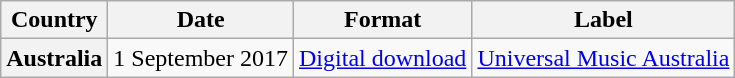<table class="wikitable plainrowheaders">
<tr>
<th scope="col">Country</th>
<th scope="col">Date</th>
<th scope="col">Format</th>
<th scope="col">Label</th>
</tr>
<tr>
<th scope="row">Australia</th>
<td>1 September 2017</td>
<td><a href='#'>Digital download</a></td>
<td><a href='#'>Universal Music Australia</a></td>
</tr>
</table>
